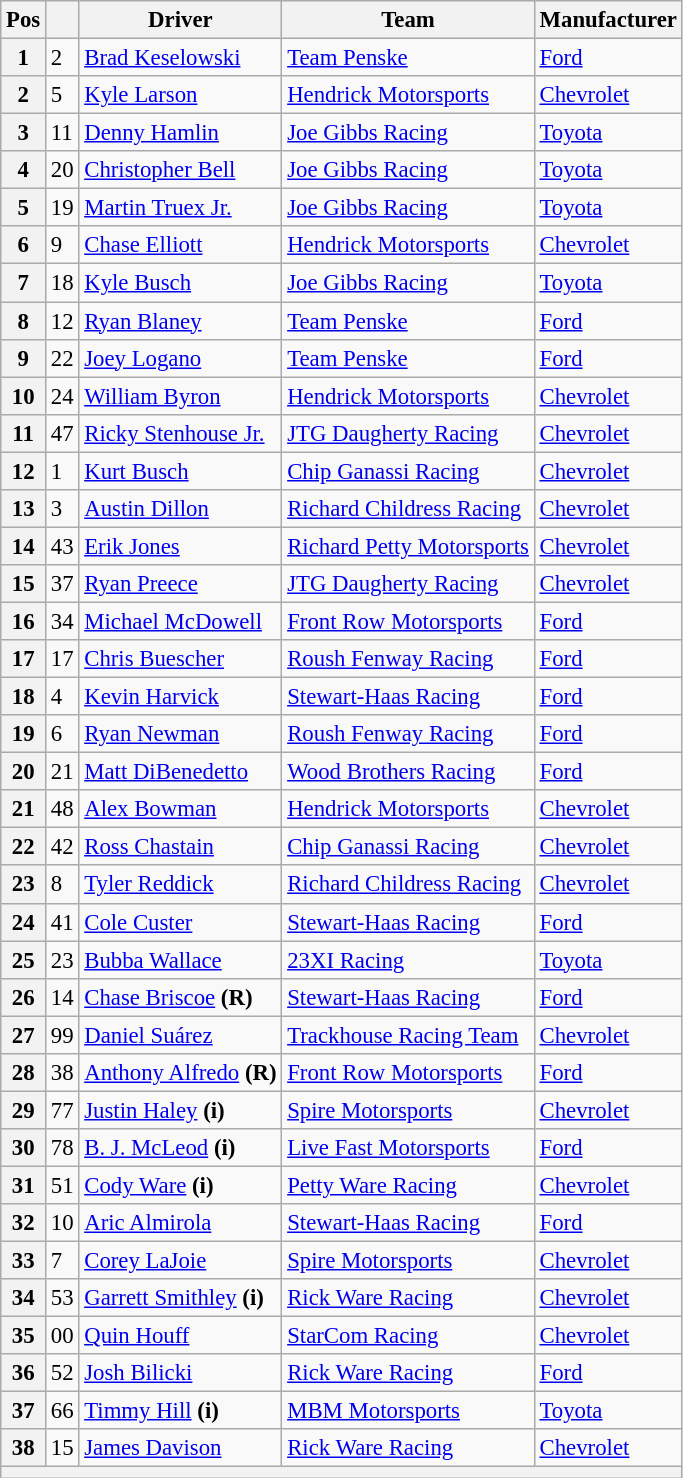<table class="wikitable" style="font-size:95%">
<tr>
<th>Pos</th>
<th></th>
<th>Driver</th>
<th>Team</th>
<th>Manufacturer</th>
</tr>
<tr>
<th>1</th>
<td>2</td>
<td><a href='#'>Brad Keselowski</a></td>
<td><a href='#'>Team Penske</a></td>
<td><a href='#'>Ford</a></td>
</tr>
<tr>
<th>2</th>
<td>5</td>
<td><a href='#'>Kyle Larson</a></td>
<td><a href='#'>Hendrick Motorsports</a></td>
<td><a href='#'>Chevrolet</a></td>
</tr>
<tr>
<th>3</th>
<td>11</td>
<td><a href='#'>Denny Hamlin</a></td>
<td><a href='#'>Joe Gibbs Racing</a></td>
<td><a href='#'>Toyota</a></td>
</tr>
<tr>
<th>4</th>
<td>20</td>
<td><a href='#'>Christopher Bell</a></td>
<td><a href='#'>Joe Gibbs Racing</a></td>
<td><a href='#'>Toyota</a></td>
</tr>
<tr>
<th>5</th>
<td>19</td>
<td><a href='#'>Martin Truex Jr.</a></td>
<td><a href='#'>Joe Gibbs Racing</a></td>
<td><a href='#'>Toyota</a></td>
</tr>
<tr>
<th>6</th>
<td>9</td>
<td><a href='#'>Chase Elliott</a></td>
<td><a href='#'>Hendrick Motorsports</a></td>
<td><a href='#'>Chevrolet</a></td>
</tr>
<tr>
<th>7</th>
<td>18</td>
<td><a href='#'>Kyle Busch</a></td>
<td><a href='#'>Joe Gibbs Racing</a></td>
<td><a href='#'>Toyota</a></td>
</tr>
<tr>
<th>8</th>
<td>12</td>
<td><a href='#'>Ryan Blaney</a></td>
<td><a href='#'>Team Penske</a></td>
<td><a href='#'>Ford</a></td>
</tr>
<tr>
<th>9</th>
<td>22</td>
<td><a href='#'>Joey Logano</a></td>
<td><a href='#'>Team Penske</a></td>
<td><a href='#'>Ford</a></td>
</tr>
<tr>
<th>10</th>
<td>24</td>
<td><a href='#'>William Byron</a></td>
<td><a href='#'>Hendrick Motorsports</a></td>
<td><a href='#'>Chevrolet</a></td>
</tr>
<tr>
<th>11</th>
<td>47</td>
<td><a href='#'>Ricky Stenhouse Jr.</a></td>
<td><a href='#'>JTG Daugherty Racing</a></td>
<td><a href='#'>Chevrolet</a></td>
</tr>
<tr>
<th>12</th>
<td>1</td>
<td><a href='#'>Kurt Busch</a></td>
<td><a href='#'>Chip Ganassi Racing</a></td>
<td><a href='#'>Chevrolet</a></td>
</tr>
<tr>
<th>13</th>
<td>3</td>
<td><a href='#'>Austin Dillon</a></td>
<td><a href='#'>Richard Childress Racing</a></td>
<td><a href='#'>Chevrolet</a></td>
</tr>
<tr>
<th>14</th>
<td>43</td>
<td><a href='#'>Erik Jones</a></td>
<td><a href='#'>Richard Petty Motorsports</a></td>
<td><a href='#'>Chevrolet</a></td>
</tr>
<tr>
<th>15</th>
<td>37</td>
<td><a href='#'>Ryan Preece</a></td>
<td><a href='#'>JTG Daugherty Racing</a></td>
<td><a href='#'>Chevrolet</a></td>
</tr>
<tr>
<th>16</th>
<td>34</td>
<td><a href='#'>Michael McDowell</a></td>
<td><a href='#'>Front Row Motorsports</a></td>
<td><a href='#'>Ford</a></td>
</tr>
<tr>
<th>17</th>
<td>17</td>
<td><a href='#'>Chris Buescher</a></td>
<td><a href='#'>Roush Fenway Racing</a></td>
<td><a href='#'>Ford</a></td>
</tr>
<tr>
<th>18</th>
<td>4</td>
<td><a href='#'>Kevin Harvick</a></td>
<td><a href='#'>Stewart-Haas Racing</a></td>
<td><a href='#'>Ford</a></td>
</tr>
<tr>
<th>19</th>
<td>6</td>
<td><a href='#'>Ryan Newman</a></td>
<td><a href='#'>Roush Fenway Racing</a></td>
<td><a href='#'>Ford</a></td>
</tr>
<tr>
<th>20</th>
<td>21</td>
<td><a href='#'>Matt DiBenedetto</a></td>
<td><a href='#'>Wood Brothers Racing</a></td>
<td><a href='#'>Ford</a></td>
</tr>
<tr>
<th>21</th>
<td>48</td>
<td><a href='#'>Alex Bowman</a></td>
<td><a href='#'>Hendrick Motorsports</a></td>
<td><a href='#'>Chevrolet</a></td>
</tr>
<tr>
<th>22</th>
<td>42</td>
<td><a href='#'>Ross Chastain</a></td>
<td><a href='#'>Chip Ganassi Racing</a></td>
<td><a href='#'>Chevrolet</a></td>
</tr>
<tr>
<th>23</th>
<td>8</td>
<td><a href='#'>Tyler Reddick</a></td>
<td><a href='#'>Richard Childress Racing</a></td>
<td><a href='#'>Chevrolet</a></td>
</tr>
<tr>
<th>24</th>
<td>41</td>
<td><a href='#'>Cole Custer</a></td>
<td><a href='#'>Stewart-Haas Racing</a></td>
<td><a href='#'>Ford</a></td>
</tr>
<tr>
<th>25</th>
<td>23</td>
<td><a href='#'>Bubba Wallace</a></td>
<td><a href='#'>23XI Racing</a></td>
<td><a href='#'>Toyota</a></td>
</tr>
<tr>
<th>26</th>
<td>14</td>
<td><a href='#'>Chase Briscoe</a> <strong>(R)</strong></td>
<td><a href='#'>Stewart-Haas Racing</a></td>
<td><a href='#'>Ford</a></td>
</tr>
<tr>
<th>27</th>
<td>99</td>
<td><a href='#'>Daniel Suárez</a></td>
<td><a href='#'>Trackhouse Racing Team</a></td>
<td><a href='#'>Chevrolet</a></td>
</tr>
<tr>
<th>28</th>
<td>38</td>
<td><a href='#'>Anthony Alfredo</a> <strong>(R)</strong></td>
<td><a href='#'>Front Row Motorsports</a></td>
<td><a href='#'>Ford</a></td>
</tr>
<tr>
<th>29</th>
<td>77</td>
<td><a href='#'>Justin Haley</a> <strong>(i)</strong></td>
<td><a href='#'>Spire Motorsports</a></td>
<td><a href='#'>Chevrolet</a></td>
</tr>
<tr>
<th>30</th>
<td>78</td>
<td><a href='#'>B. J. McLeod</a> <strong>(i)</strong></td>
<td><a href='#'>Live Fast Motorsports</a></td>
<td><a href='#'>Ford</a></td>
</tr>
<tr>
<th>31</th>
<td>51</td>
<td><a href='#'>Cody Ware</a> <strong>(i)</strong></td>
<td><a href='#'>Petty Ware Racing</a></td>
<td><a href='#'>Chevrolet</a></td>
</tr>
<tr>
<th>32</th>
<td>10</td>
<td><a href='#'>Aric Almirola</a></td>
<td><a href='#'>Stewart-Haas Racing</a></td>
<td><a href='#'>Ford</a></td>
</tr>
<tr>
<th>33</th>
<td>7</td>
<td><a href='#'>Corey LaJoie</a></td>
<td><a href='#'>Spire Motorsports</a></td>
<td><a href='#'>Chevrolet</a></td>
</tr>
<tr>
<th>34</th>
<td>53</td>
<td><a href='#'>Garrett Smithley</a> <strong>(i)</strong></td>
<td><a href='#'>Rick Ware Racing</a></td>
<td><a href='#'>Chevrolet</a></td>
</tr>
<tr>
<th>35</th>
<td>00</td>
<td><a href='#'>Quin Houff</a></td>
<td><a href='#'>StarCom Racing</a></td>
<td><a href='#'>Chevrolet</a></td>
</tr>
<tr>
<th>36</th>
<td>52</td>
<td><a href='#'>Josh Bilicki</a></td>
<td><a href='#'>Rick Ware Racing</a></td>
<td><a href='#'>Ford</a></td>
</tr>
<tr>
<th>37</th>
<td>66</td>
<td><a href='#'>Timmy Hill</a> <strong>(i)</strong></td>
<td><a href='#'>MBM Motorsports</a></td>
<td><a href='#'>Toyota</a></td>
</tr>
<tr>
<th>38</th>
<td>15</td>
<td><a href='#'>James Davison</a></td>
<td><a href='#'>Rick Ware Racing</a></td>
<td><a href='#'>Chevrolet</a></td>
</tr>
<tr>
<th colspan="7"></th>
</tr>
</table>
